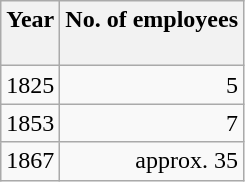<table class="wikitable sortable float-right">
<tr class="hintergrundfarbe5">
<th style="text-align:center">Year<br> </th>
<th style="text-align:center">No. of employees<br> </th>
</tr>
<tr>
<td>1825</td>
<td style="text-align:right">5</td>
</tr>
<tr>
<td>1853</td>
<td style="text-align:right">7</td>
</tr>
<tr>
<td>1867</td>
<td style="text-align:right">approx. 35</td>
</tr>
</table>
